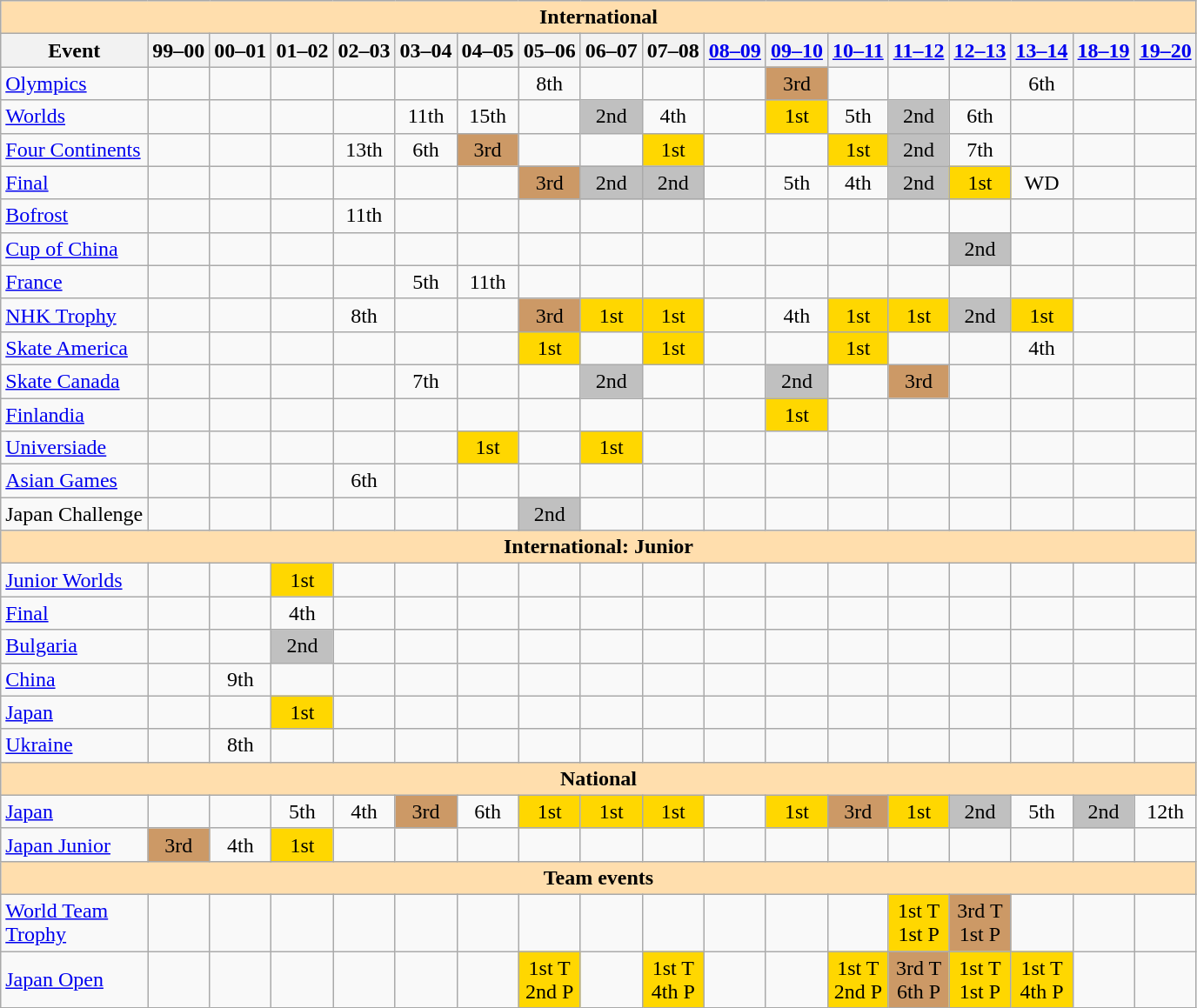<table class="wikitable" style="text-align:center">
<tr>
<th colspan="18" style="background-color: #ffdead;">International</th>
</tr>
<tr>
<th>Event</th>
<th>99–00</th>
<th>00–01</th>
<th>01–02</th>
<th>02–03</th>
<th>03–04</th>
<th>04–05</th>
<th>05–06</th>
<th>06–07</th>
<th>07–08</th>
<th><a href='#'>08–09</a></th>
<th><a href='#'>09–10</a></th>
<th><a href='#'>10–11</a></th>
<th><a href='#'>11–12</a></th>
<th><a href='#'>12–13</a></th>
<th><a href='#'>13–14</a></th>
<th><a href='#'>18–19</a></th>
<th><a href='#'>19–20</a></th>
</tr>
<tr>
<td align=left><a href='#'>Olympics</a></td>
<td></td>
<td></td>
<td></td>
<td></td>
<td></td>
<td></td>
<td>8th</td>
<td></td>
<td></td>
<td></td>
<td bgcolor="cc9966">3rd</td>
<td></td>
<td></td>
<td></td>
<td>6th</td>
<td></td>
<td></td>
</tr>
<tr>
<td align=left><a href='#'>Worlds</a></td>
<td></td>
<td></td>
<td></td>
<td></td>
<td>11th</td>
<td>15th</td>
<td></td>
<td bgcolor=silver>2nd</td>
<td>4th</td>
<td></td>
<td bgcolor="gold">1st</td>
<td>5th</td>
<td bgcolor=silver>2nd</td>
<td>6th</td>
<td></td>
<td></td>
<td></td>
</tr>
<tr>
<td align=left><a href='#'>Four Continents</a></td>
<td></td>
<td></td>
<td></td>
<td>13th</td>
<td>6th</td>
<td bgcolor=cc9966>3rd</td>
<td></td>
<td></td>
<td bgcolor=gold>1st</td>
<td></td>
<td></td>
<td bgcolor=gold>1st</td>
<td bgcolor=silver>2nd</td>
<td>7th</td>
<td></td>
<td></td>
<td></td>
</tr>
<tr>
<td align=left> <a href='#'>Final</a></td>
<td></td>
<td></td>
<td></td>
<td></td>
<td></td>
<td></td>
<td bgcolor=cc9966>3rd</td>
<td bgcolor=silver>2nd</td>
<td bgcolor=silver>2nd</td>
<td></td>
<td>5th</td>
<td>4th</td>
<td bgcolor=silver>2nd</td>
<td bgcolor=gold>1st</td>
<td>WD</td>
<td></td>
<td></td>
</tr>
<tr>
<td align=left> <a href='#'>Bofrost</a></td>
<td></td>
<td></td>
<td></td>
<td>11th</td>
<td></td>
<td></td>
<td></td>
<td></td>
<td></td>
<td></td>
<td></td>
<td></td>
<td></td>
<td></td>
<td></td>
<td></td>
<td></td>
</tr>
<tr>
<td align=left> <a href='#'>Cup of China</a></td>
<td></td>
<td></td>
<td></td>
<td></td>
<td></td>
<td></td>
<td></td>
<td></td>
<td></td>
<td></td>
<td></td>
<td></td>
<td></td>
<td bgcolor=silver>2nd</td>
<td></td>
<td></td>
<td></td>
</tr>
<tr>
<td align=left> <a href='#'>France</a></td>
<td></td>
<td></td>
<td></td>
<td></td>
<td>5th</td>
<td>11th</td>
<td></td>
<td></td>
<td></td>
<td></td>
<td></td>
<td></td>
<td></td>
<td></td>
<td></td>
<td></td>
<td></td>
</tr>
<tr>
<td align=left> <a href='#'>NHK Trophy</a></td>
<td></td>
<td></td>
<td></td>
<td>8th</td>
<td></td>
<td></td>
<td bgcolor=cc9966>3rd</td>
<td bgcolor=gold>1st</td>
<td bgcolor=gold>1st</td>
<td></td>
<td>4th</td>
<td bgcolor=gold>1st</td>
<td bgcolor=gold>1st</td>
<td bgcolor=silver>2nd</td>
<td bgcolor=gold>1st</td>
<td></td>
<td></td>
</tr>
<tr>
<td align=left> <a href='#'>Skate America</a></td>
<td></td>
<td></td>
<td></td>
<td></td>
<td></td>
<td></td>
<td bgcolor=gold>1st</td>
<td></td>
<td bgcolor=gold>1st</td>
<td></td>
<td></td>
<td bgcolor=gold>1st</td>
<td></td>
<td></td>
<td>4th</td>
<td></td>
<td></td>
</tr>
<tr>
<td align=left> <a href='#'>Skate Canada</a></td>
<td></td>
<td></td>
<td></td>
<td></td>
<td>7th</td>
<td></td>
<td></td>
<td bgcolor=silver>2nd</td>
<td></td>
<td></td>
<td bgcolor="silver">2nd</td>
<td></td>
<td bgcolor=cc9966>3rd</td>
<td></td>
<td></td>
<td></td>
<td></td>
</tr>
<tr>
<td align=left><a href='#'>Finlandia</a></td>
<td></td>
<td></td>
<td></td>
<td></td>
<td></td>
<td></td>
<td></td>
<td></td>
<td></td>
<td></td>
<td bgcolor="gold">1st</td>
<td></td>
<td></td>
<td></td>
<td></td>
<td></td>
<td></td>
</tr>
<tr>
<td align=left><a href='#'>Universiade</a></td>
<td></td>
<td></td>
<td></td>
<td></td>
<td></td>
<td bgcolor=gold>1st</td>
<td></td>
<td bgcolor=gold>1st</td>
<td></td>
<td></td>
<td></td>
<td></td>
<td></td>
<td></td>
<td></td>
<td></td>
<td></td>
</tr>
<tr>
<td align=left><a href='#'>Asian Games</a></td>
<td></td>
<td></td>
<td></td>
<td>6th</td>
<td></td>
<td></td>
<td></td>
<td></td>
<td></td>
<td></td>
<td></td>
<td></td>
<td></td>
<td></td>
<td></td>
<td></td>
<td></td>
</tr>
<tr>
<td align=left>Japan Challenge</td>
<td></td>
<td></td>
<td></td>
<td></td>
<td></td>
<td></td>
<td bgcolor=silver>2nd</td>
<td></td>
<td></td>
<td></td>
<td></td>
<td></td>
<td></td>
<td></td>
<td></td>
<td></td>
<td></td>
</tr>
<tr>
<th colspan="18" style="background-color: #ffdead;">International: Junior</th>
</tr>
<tr>
<td align=left><a href='#'>Junior Worlds</a></td>
<td></td>
<td></td>
<td bgcolor=gold>1st</td>
<td></td>
<td></td>
<td></td>
<td></td>
<td></td>
<td></td>
<td></td>
<td></td>
<td></td>
<td></td>
<td></td>
<td></td>
<td></td>
<td></td>
</tr>
<tr>
<td align=left> <a href='#'>Final</a></td>
<td></td>
<td></td>
<td>4th</td>
<td></td>
<td></td>
<td></td>
<td></td>
<td></td>
<td></td>
<td></td>
<td></td>
<td></td>
<td></td>
<td></td>
<td></td>
<td></td>
<td></td>
</tr>
<tr>
<td align=left> <a href='#'>Bulgaria</a></td>
<td></td>
<td></td>
<td bgcolor=silver>2nd</td>
<td></td>
<td></td>
<td></td>
<td></td>
<td></td>
<td></td>
<td></td>
<td></td>
<td></td>
<td></td>
<td></td>
<td></td>
<td></td>
<td></td>
</tr>
<tr>
<td align=left> <a href='#'>China</a></td>
<td></td>
<td>9th</td>
<td></td>
<td></td>
<td></td>
<td></td>
<td></td>
<td></td>
<td></td>
<td></td>
<td></td>
<td></td>
<td></td>
<td></td>
<td></td>
<td></td>
<td></td>
</tr>
<tr>
<td align=left> <a href='#'>Japan</a></td>
<td></td>
<td></td>
<td bgcolor=gold>1st</td>
<td></td>
<td></td>
<td></td>
<td></td>
<td></td>
<td></td>
<td></td>
<td></td>
<td></td>
<td></td>
<td></td>
<td></td>
<td></td>
<td></td>
</tr>
<tr>
<td align=left> <a href='#'>Ukraine</a></td>
<td></td>
<td>8th</td>
<td></td>
<td></td>
<td></td>
<td></td>
<td></td>
<td></td>
<td></td>
<td></td>
<td></td>
<td></td>
<td></td>
<td></td>
<td></td>
<td></td>
<td></td>
</tr>
<tr>
<th colspan="18" style="background-color: #ffdead;">National</th>
</tr>
<tr>
<td align="left"><a href='#'>Japan</a></td>
<td></td>
<td></td>
<td>5th</td>
<td>4th</td>
<td bgcolor="cc9966">3rd</td>
<td>6th</td>
<td bgcolor="gold">1st</td>
<td bgcolor="gold">1st</td>
<td bgcolor="gold">1st</td>
<td></td>
<td bgcolor="gold">1st</td>
<td bgcolor="cc9966">3rd</td>
<td bgcolor="gold">1st</td>
<td bgcolor="silver">2nd</td>
<td>5th</td>
<td bgcolor="silver">2nd</td>
<td>12th</td>
</tr>
<tr>
<td align="left"><a href='#'>Japan Junior</a></td>
<td bgcolor="cc9966">3rd</td>
<td>4th</td>
<td bgcolor="gold">1st</td>
<td></td>
<td></td>
<td></td>
<td></td>
<td></td>
<td></td>
<td></td>
<td></td>
<td></td>
<td></td>
<td></td>
<td></td>
<td></td>
<td></td>
</tr>
<tr>
<th colspan="18" style="background-color: #ffdead;">Team events</th>
</tr>
<tr>
<td align="left"><a href='#'>World Team<br>Trophy</a></td>
<td></td>
<td></td>
<td></td>
<td></td>
<td></td>
<td></td>
<td></td>
<td></td>
<td></td>
<td></td>
<td></td>
<td></td>
<td bgcolor="gold">1st T<br>1st P</td>
<td bgcolor="cc9966">3rd T<br>1st P</td>
<td></td>
<td></td>
<td></td>
</tr>
<tr>
<td align="left"><a href='#'>Japan Open</a></td>
<td></td>
<td></td>
<td></td>
<td></td>
<td></td>
<td></td>
<td bgcolor="gold">1st T<br>2nd P</td>
<td></td>
<td bgcolor="gold">1st T<br>4th P</td>
<td></td>
<td></td>
<td bgcolor="gold">1st T<br>2nd P</td>
<td bgcolor="cc9966">3rd T<br>6th P</td>
<td bgcolor="gold">1st T<br>1st P</td>
<td bgcolor="gold">1st T<br>4th P</td>
<td></td>
<td></td>
</tr>
</table>
